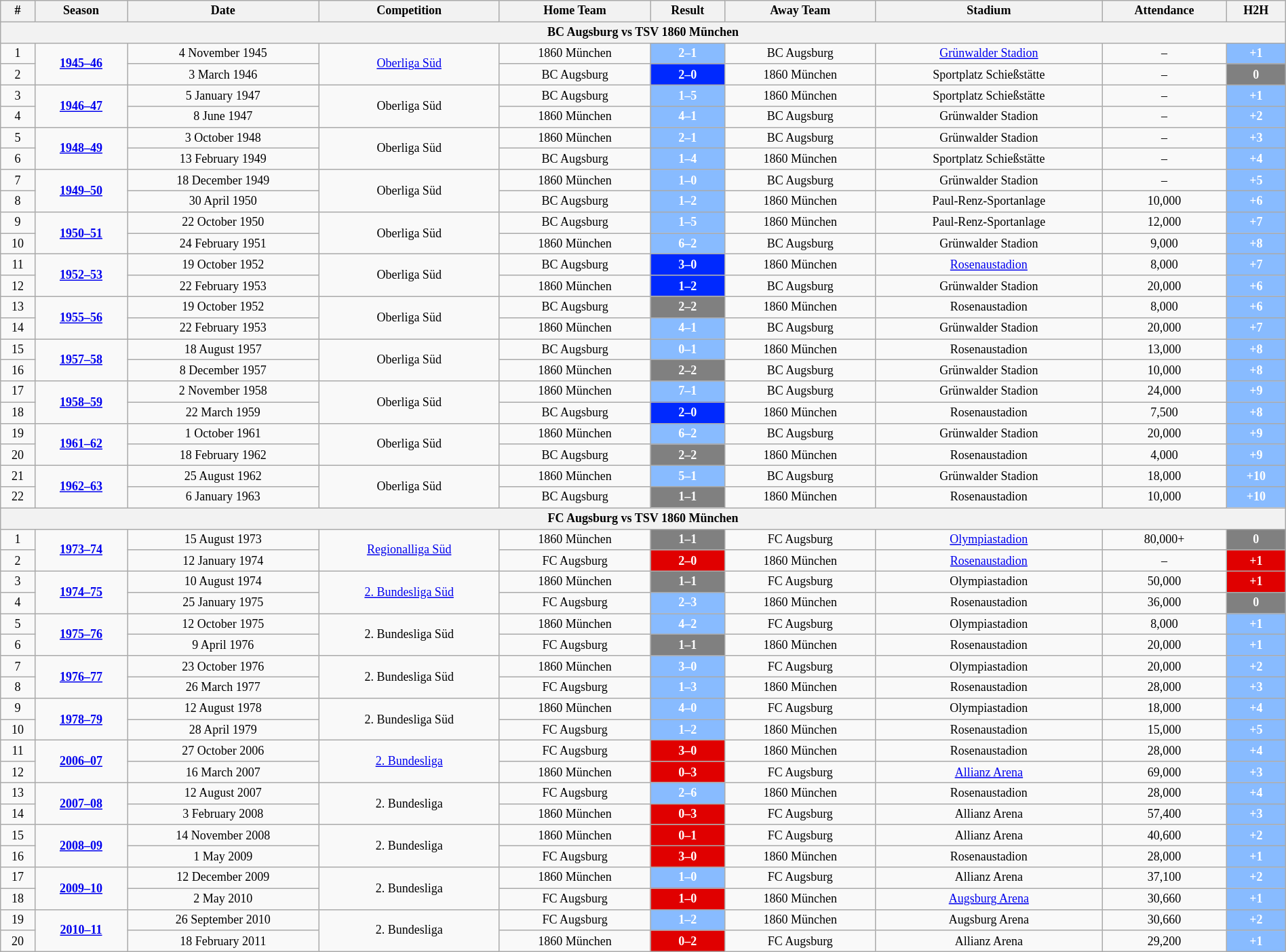<table class="wikitable" style="text-align: center; width: 100%; font-size: 12px">
<tr>
<th><strong>#</strong></th>
<th><strong>Season</strong></th>
<th><strong>Date</strong></th>
<th><strong>Competition</strong></th>
<th><strong>Home Team</strong></th>
<th><strong>Result</strong></th>
<th><strong>Away Team</strong></th>
<th><strong>Stadium</strong></th>
<th><strong>Attendance</strong></th>
<th><strong>H2H</strong></th>
</tr>
<tr>
<th colspan=10>BC Augsburg vs TSV 1860 München</th>
</tr>
<tr>
<td>1</td>
<td rowspan=2><strong><a href='#'>1945–46</a></strong></td>
<td>4 November 1945</td>
<td rowspan=2><a href='#'>Oberliga Süd</a></td>
<td>1860 München</td>
<td style="background:#88BBFF;color:white;"><strong>2–1</strong></td>
<td>BC Augsburg</td>
<td><a href='#'>Grünwalder Stadion</a></td>
<td>–</td>
<td style="background:#88BBFF;color:white;"><strong>+1</strong></td>
</tr>
<tr>
<td>2</td>
<td>3 March 1946</td>
<td>BC Augsburg</td>
<td style="background:#0029fe;color:white;"><strong>2–0</strong></td>
<td>1860 München</td>
<td>Sportplatz Schießstätte</td>
<td>–</td>
<td style="background:#808080;color:white;"><strong>0</strong></td>
</tr>
<tr>
<td>3</td>
<td rowspan=2><strong><a href='#'>1946–47</a></strong></td>
<td>5 January 1947</td>
<td rowspan=2>Oberliga Süd</td>
<td>BC Augsburg</td>
<td style="background:#88BBFF;color:white;"><strong>1–5</strong></td>
<td>1860 München</td>
<td>Sportplatz Schießstätte</td>
<td>–</td>
<td style="background:#88BBFF;color:white;"><strong>+1</strong></td>
</tr>
<tr>
<td>4</td>
<td>8 June 1947</td>
<td>1860 München</td>
<td style="background:#88BBFF;color:white;"><strong>4–1</strong></td>
<td>BC Augsburg</td>
<td>Grünwalder Stadion</td>
<td>–</td>
<td style="background:#88BBFF;color:white;"><strong>+2</strong></td>
</tr>
<tr>
<td>5</td>
<td rowspan=2><strong><a href='#'>1948–49</a></strong></td>
<td>3 October 1948</td>
<td rowspan=2>Oberliga Süd</td>
<td>1860 München</td>
<td style="background:#88BBFF;color:white;"><strong>2–1</strong></td>
<td>BC Augsburg</td>
<td>Grünwalder Stadion</td>
<td>–</td>
<td style="background:#88BBFF;color:white;"><strong>+3</strong></td>
</tr>
<tr>
<td>6</td>
<td>13 February 1949</td>
<td>BC Augsburg</td>
<td style="background:#88BBFF;color:white;"><strong>1–4</strong></td>
<td>1860 München</td>
<td>Sportplatz Schießstätte</td>
<td>–</td>
<td style="background:#88BBFF;color:white;"><strong>+4</strong></td>
</tr>
<tr>
<td>7</td>
<td rowspan=2><strong><a href='#'>1949–50</a></strong></td>
<td>18 December 1949</td>
<td rowspan=2>Oberliga Süd</td>
<td>1860 München</td>
<td style="background:#88BBFF;color:white;"><strong>1–0</strong></td>
<td>BC Augsburg</td>
<td>Grünwalder Stadion</td>
<td>–</td>
<td style="background:#88BBFF;color:white;"><strong>+5</strong></td>
</tr>
<tr>
<td>8</td>
<td>30 April 1950</td>
<td>BC Augsburg</td>
<td style="background:#88BBFF;color:white;"><strong>1–2</strong></td>
<td>1860 München</td>
<td>Paul-Renz-Sportanlage</td>
<td>10,000</td>
<td style="background:#88BBFF;color:white;"><strong>+6</strong></td>
</tr>
<tr>
<td>9</td>
<td rowspan=2><strong><a href='#'>1950–51</a></strong></td>
<td>22 October 1950</td>
<td rowspan=2>Oberliga Süd</td>
<td>BC Augsburg</td>
<td style="background:#88BBFF;color:white;"><strong>1–5</strong></td>
<td>1860 München</td>
<td>Paul-Renz-Sportanlage</td>
<td>12,000</td>
<td style="background:#88BBFF;color:white;"><strong>+7</strong></td>
</tr>
<tr>
<td>10</td>
<td>24 February 1951</td>
<td>1860 München</td>
<td style="background:#88BBFF;color:white;"><strong>6–2</strong></td>
<td>BC Augsburg</td>
<td>Grünwalder Stadion</td>
<td>9,000</td>
<td style="background:#88BBFF;color:white;"><strong>+8</strong></td>
</tr>
<tr>
<td>11</td>
<td rowspan=2><strong><a href='#'>1952–53</a></strong></td>
<td>19 October 1952</td>
<td rowspan=2>Oberliga Süd</td>
<td>BC Augsburg</td>
<td style="background:#0029fe;color:white;"><strong>3–0</strong></td>
<td>1860 München</td>
<td><a href='#'>Rosenaustadion</a></td>
<td>8,000</td>
<td style="background:#88BBFF;color:white;"><strong>+7</strong></td>
</tr>
<tr>
<td>12</td>
<td>22 February 1953</td>
<td>1860 München</td>
<td style="background:#0029fe;color:white;"><strong>1–2</strong></td>
<td>BC Augsburg</td>
<td>Grünwalder Stadion</td>
<td>20,000</td>
<td style="background:#88BBFF;color:white;"><strong>+6</strong></td>
</tr>
<tr>
<td>13</td>
<td rowspan=2><strong><a href='#'>1955–56</a></strong></td>
<td>19 October 1952</td>
<td rowspan=2>Oberliga Süd</td>
<td>BC Augsburg</td>
<td style="background:#808080;color:white;"><strong>2–2</strong></td>
<td>1860 München</td>
<td>Rosenaustadion</td>
<td>8,000</td>
<td style="background:#88BBFF;color:white;"><strong>+6</strong></td>
</tr>
<tr>
<td>14</td>
<td>22 February 1953</td>
<td>1860 München</td>
<td style="background:#88BBFF;color:white;"><strong>4–1</strong></td>
<td>BC Augsburg</td>
<td>Grünwalder Stadion</td>
<td>20,000</td>
<td style="background:#88BBFF;color:white;"><strong>+7</strong></td>
</tr>
<tr>
<td>15</td>
<td rowspan=2><strong><a href='#'>1957–58</a></strong></td>
<td>18 August 1957</td>
<td rowspan=2>Oberliga Süd</td>
<td>BC Augsburg</td>
<td style="background:#88BBFF;color:white;"><strong>0–1</strong></td>
<td>1860 München</td>
<td>Rosenaustadion</td>
<td>13,000</td>
<td style="background:#88BBFF;color:white;"><strong>+8</strong></td>
</tr>
<tr>
<td>16</td>
<td>8 December 1957</td>
<td>1860 München</td>
<td style="background:#808080;color:white;"><strong>2–2</strong></td>
<td>BC Augsburg</td>
<td>Grünwalder Stadion</td>
<td>10,000</td>
<td style="background:#88BBFF;color:white;"><strong>+8</strong></td>
</tr>
<tr>
<td>17</td>
<td rowspan=2><strong><a href='#'>1958–59</a></strong></td>
<td>2 November 1958</td>
<td rowspan=2>Oberliga Süd</td>
<td>1860 München</td>
<td style="background:#88BBFF;color:white;"><strong>7–1</strong></td>
<td>BC Augsburg</td>
<td>Grünwalder Stadion</td>
<td>24,000</td>
<td style="background:#88BBFF;color:white;"><strong>+9</strong></td>
</tr>
<tr>
<td>18</td>
<td>22 March 1959</td>
<td>BC Augsburg</td>
<td style="background:#0029fe;color:white;"><strong>2–0</strong></td>
<td>1860 München</td>
<td>Rosenaustadion</td>
<td>7,500</td>
<td style="background:#88BBFF;color:white;"><strong>+8</strong></td>
</tr>
<tr>
<td>19</td>
<td rowspan=2><strong><a href='#'>1961–62</a></strong></td>
<td>1 October 1961</td>
<td rowspan=2>Oberliga Süd</td>
<td>1860 München</td>
<td style="background:#88BBFF;color:white;"><strong>6–2</strong></td>
<td>BC Augsburg</td>
<td>Grünwalder Stadion</td>
<td>20,000</td>
<td style="background:#88BBFF;color:white;"><strong>+9</strong></td>
</tr>
<tr>
<td>20</td>
<td>18 February 1962</td>
<td>BC Augsburg</td>
<td style="background:#808080;color:white;"><strong>2–2</strong></td>
<td>1860 München</td>
<td>Rosenaustadion</td>
<td>4,000</td>
<td style="background:#88BBFF;color:white;"><strong>+9</strong></td>
</tr>
<tr>
<td>21</td>
<td rowspan=2><strong><a href='#'>1962–63</a></strong></td>
<td>25 August 1962</td>
<td rowspan=2>Oberliga Süd</td>
<td>1860 München</td>
<td style="background:#88BBFF;color:white;"><strong>5–1</strong></td>
<td>BC Augsburg</td>
<td>Grünwalder Stadion</td>
<td>18,000</td>
<td style="background:#88BBFF;color:white;"><strong>+10</strong></td>
</tr>
<tr>
<td>22</td>
<td>6 January 1963</td>
<td>BC Augsburg</td>
<td style="background:#808080;color:white;"><strong>1–1</strong></td>
<td>1860 München</td>
<td>Rosenaustadion</td>
<td>10,000</td>
<td style="background:#88BBFF;color:white;"><strong>+10</strong></td>
</tr>
<tr>
<th colspan=10>FC Augsburg vs TSV 1860 München</th>
</tr>
<tr>
<td>1</td>
<td rowspan=2><strong><a href='#'>1973–74</a></strong></td>
<td>15 August 1973</td>
<td rowspan=2><a href='#'>Regionalliga Süd</a></td>
<td>1860 München</td>
<td style="background:#808080;color:white;"><strong>1–1</strong></td>
<td>FC Augsburg</td>
<td><a href='#'>Olympiastadion</a></td>
<td>80,000+</td>
<td style="background:#808080;color:white;"><strong>0</strong></td>
</tr>
<tr>
<td>2</td>
<td>12 January 1974</td>
<td>FC Augsburg</td>
<td style="background:#E00000;color:white;"><strong>2–0</strong></td>
<td>1860 München</td>
<td><a href='#'>Rosenaustadion</a></td>
<td>–</td>
<td style="background:#E00000;color:white;"><strong>+1</strong></td>
</tr>
<tr>
<td>3</td>
<td rowspan=2><strong><a href='#'>1974–75</a></strong></td>
<td>10 August 1974</td>
<td rowspan=2><a href='#'>2. Bundesliga Süd</a></td>
<td>1860 München</td>
<td style="background:#808080;color:white;"><strong>1–1</strong></td>
<td>FC Augsburg</td>
<td>Olympiastadion</td>
<td>50,000</td>
<td style="background:#E00000;color:white;"><strong>+1</strong></td>
</tr>
<tr>
<td>4</td>
<td>25 January 1975</td>
<td>FC Augsburg</td>
<td style="background:#88BBFF;color:white;"><strong>2–3</strong></td>
<td>1860 München</td>
<td>Rosenaustadion</td>
<td>36,000</td>
<td style="background:#808080;color:white;"><strong>0</strong></td>
</tr>
<tr>
<td>5</td>
<td rowspan=2><strong><a href='#'>1975–76</a></strong></td>
<td>12 October 1975</td>
<td rowspan=2>2. Bundesliga Süd</td>
<td>1860 München</td>
<td style="background:#88BBFF;color:white;"><strong>4–2</strong></td>
<td>FC Augsburg</td>
<td>Olympiastadion</td>
<td>8,000</td>
<td style="background:#88BBFF;color:white;"><strong>+1</strong></td>
</tr>
<tr>
<td>6</td>
<td>9 April 1976</td>
<td>FC Augsburg</td>
<td style="background:#808080;color:white;"><strong>1–1</strong></td>
<td>1860 München</td>
<td>Rosenaustadion</td>
<td>20,000</td>
<td style="background:#88BBFF;color:white;"><strong>+1</strong></td>
</tr>
<tr>
<td>7</td>
<td rowspan=2><strong><a href='#'>1976–77</a></strong></td>
<td>23 October 1976</td>
<td rowspan=2>2. Bundesliga Süd</td>
<td>1860 München</td>
<td style="background:#88BBFF;color:white;"><strong>3–0</strong></td>
<td>FC Augsburg</td>
<td>Olympiastadion</td>
<td>20,000</td>
<td style="background:#88BBFF;color:white;"><strong>+2</strong></td>
</tr>
<tr>
<td>8</td>
<td>26 March 1977</td>
<td>FC Augsburg</td>
<td style="background:#88BBFF;color:white;"><strong>1–3</strong></td>
<td>1860 München</td>
<td>Rosenaustadion</td>
<td>28,000</td>
<td style="background:#88BBFF;color:white;"><strong>+3</strong></td>
</tr>
<tr>
<td>9</td>
<td rowspan=2><strong><a href='#'>1978–79</a></strong></td>
<td>12 August 1978</td>
<td rowspan=2>2. Bundesliga Süd</td>
<td>1860 München</td>
<td style="background:#88BBFF;color:white;"><strong>4–0</strong></td>
<td>FC Augsburg</td>
<td>Olympiastadion</td>
<td>18,000</td>
<td style="background:#88BBFF;color:white;"><strong>+4</strong></td>
</tr>
<tr>
<td>10</td>
<td>28 April 1979</td>
<td>FC Augsburg</td>
<td style="background:#88BBFF;color:white;"><strong>1–2</strong></td>
<td>1860 München</td>
<td>Rosenaustadion</td>
<td>15,000</td>
<td style="background:#88BBFF;color:white;"><strong>+5</strong></td>
</tr>
<tr>
<td>11</td>
<td rowspan=2><strong><a href='#'>2006–07</a></strong></td>
<td>27 October 2006</td>
<td rowspan=2><a href='#'>2. Bundesliga</a></td>
<td>FC Augsburg</td>
<td style="background:#E00000;color:white;"><strong>3–0</strong></td>
<td>1860 München</td>
<td>Rosenaustadion</td>
<td>28,000</td>
<td style="background:#88BBFF;color:white;"><strong>+4</strong></td>
</tr>
<tr>
<td>12</td>
<td>16 March 2007</td>
<td>1860 München</td>
<td style="background:#E00000;color:white;"><strong>0–3</strong></td>
<td>FC Augsburg</td>
<td><a href='#'>Allianz Arena</a></td>
<td>69,000</td>
<td style="background:#88BBFF;color:white;"><strong>+3</strong></td>
</tr>
<tr>
<td>13</td>
<td rowspan=2><strong><a href='#'>2007–08</a></strong></td>
<td>12 August 2007</td>
<td rowspan=2>2. Bundesliga</td>
<td>FC Augsburg</td>
<td style="background:#88BBFF;color:white;"><strong>2–6</strong></td>
<td>1860 München</td>
<td>Rosenaustadion</td>
<td>28,000</td>
<td style="background:#88BBFF;color:white;"><strong>+4</strong></td>
</tr>
<tr>
<td>14</td>
<td>3 February 2008</td>
<td>1860 München</td>
<td style="background:#E00000;color:white;"><strong>0–3</strong></td>
<td>FC Augsburg</td>
<td>Allianz Arena</td>
<td>57,400</td>
<td style="background:#88BBFF;color:white;"><strong>+3</strong></td>
</tr>
<tr>
<td>15</td>
<td rowspan=2><strong><a href='#'>2008–09</a></strong></td>
<td>14 November 2008</td>
<td rowspan=2>2. Bundesliga</td>
<td>1860 München</td>
<td style="background:#E00000;color:white;"><strong>0–1</strong></td>
<td>FC Augsburg</td>
<td>Allianz Arena</td>
<td>40,600</td>
<td style="background:#88BBFF;color:white;"><strong>+2</strong></td>
</tr>
<tr>
<td>16</td>
<td>1 May 2009</td>
<td>FC Augsburg</td>
<td style="background:#E00000;color:white;"><strong>3–0</strong></td>
<td>1860 München</td>
<td>Rosenaustadion</td>
<td>28,000</td>
<td style="background:#88BBFF;color:white;"><strong>+1</strong></td>
</tr>
<tr>
<td>17</td>
<td rowspan=2><strong><a href='#'>2009–10</a></strong></td>
<td>12 December 2009</td>
<td rowspan=2>2. Bundesliga</td>
<td>1860 München</td>
<td style="background:#88BBFF;color:white;"><strong>1–0</strong></td>
<td>FC Augsburg</td>
<td>Allianz Arena</td>
<td>37,100</td>
<td style="background:#88BBFF;color:white;"><strong>+2</strong></td>
</tr>
<tr>
<td>18</td>
<td>2 May 2010</td>
<td>FC Augsburg</td>
<td style="background:#E00000;color:white;"><strong>1–0</strong></td>
<td>1860 München</td>
<td><a href='#'>Augsburg Arena</a></td>
<td>30,660</td>
<td style="background:#88BBFF;color:white;"><strong>+1</strong></td>
</tr>
<tr>
<td>19</td>
<td rowspan=2><strong><a href='#'>2010–11</a></strong></td>
<td>26 September 2010</td>
<td rowspan=2>2. Bundesliga</td>
<td>FC Augsburg</td>
<td style="background:#88BBFF;color:white;"><strong>1–2</strong></td>
<td>1860 München</td>
<td>Augsburg Arena</td>
<td>30,660</td>
<td style="background:#88BBFF;color:white;"><strong>+2</strong></td>
</tr>
<tr>
<td>20</td>
<td>18 February 2011</td>
<td>1860 München</td>
<td style="background:#E00000;color:white;"><strong>0–2</strong></td>
<td>FC Augsburg</td>
<td>Allianz Arena</td>
<td>29,200</td>
<td style="background:#88BBFF;color:white;"><strong>+1</strong></td>
</tr>
</table>
